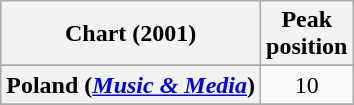<table class="wikitable sortable plainrowheaders" style="text-align:center">
<tr>
<th scope="col">Chart (2001)</th>
<th scope="col">Peak<br>position</th>
</tr>
<tr>
</tr>
<tr>
</tr>
<tr>
<th scope="row">Poland (<em><a href='#'>Music & Media</a></em>)</th>
<td>10</td>
</tr>
<tr>
</tr>
</table>
